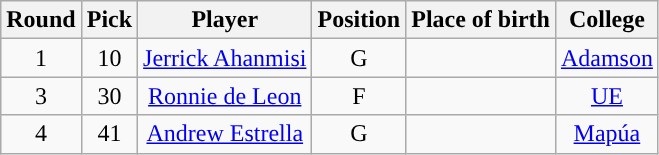<table class="wikitable sortable sortable" style="text-align:center">
<tr>
<th>Round</th>
<th>Pick</th>
<th>Player</th>
<th>Position</th>
<th>Place of birth</th>
<th>College</th>
</tr>
<tr>
<td>1</td>
<td>10</td>
<td><a href='#'>Jerrick Ahanmisi</a></td>
<td>G</td>
<td></td>
<td><a href='#'>Adamson</a></td>
</tr>
<tr>
<td>3</td>
<td>30</td>
<td><a href='#'>Ronnie de Leon</a></td>
<td>F</td>
<td></td>
<td><a href='#'>UE</a></td>
</tr>
<tr>
<td>4</td>
<td>41</td>
<td><a href='#'>Andrew Estrella</a></td>
<td>G</td>
<td></td>
<td><a href='#'>Mapúa</a></td>
</tr>
</table>
